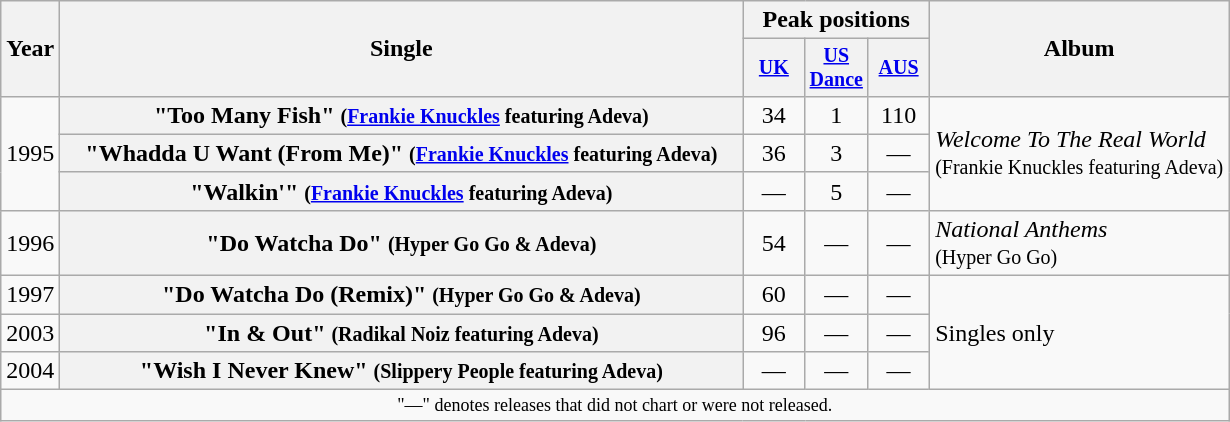<table class="wikitable plainrowheaders" style="text-align:center;">
<tr>
<th rowspan="2">Year</th>
<th rowspan="2" style="width:28em;">Single</th>
<th colspan="3">Peak positions</th>
<th rowspan="2">Album</th>
</tr>
<tr style="font-size:smaller;">
<th width="35"><a href='#'>UK</a><br></th>
<th width="35"><a href='#'>US Dance</a><br></th>
<th width="35"><a href='#'>AUS</a><br></th>
</tr>
<tr>
<td rowspan="3">1995</td>
<th scope="row">"Too Many Fish" <small>(<a href='#'>Frankie Knuckles</a> featuring Adeva)</small></th>
<td>34</td>
<td>1</td>
<td>110</td>
<td align="left" rowspan="3"><em>Welcome To The Real World</em><br><small>(Frankie Knuckles featuring Adeva)</small></td>
</tr>
<tr>
<th scope="row">"Whadda U Want (From Me)" <small>(<a href='#'>Frankie Knuckles</a> featuring Adeva)</small></th>
<td>36</td>
<td>3</td>
<td>—</td>
</tr>
<tr>
<th scope="row">"Walkin'" <small>(<a href='#'>Frankie Knuckles</a> featuring Adeva)</small></th>
<td>—</td>
<td>5</td>
<td>—</td>
</tr>
<tr>
<td>1996</td>
<th scope="row">"Do Watcha Do" <small>(Hyper Go Go & Adeva)</small></th>
<td>54</td>
<td>—</td>
<td>—</td>
<td align="left" rowspan="1"><em>National Anthems</em><br><small>(Hyper Go Go)</small></td>
</tr>
<tr>
<td>1997</td>
<th scope="row">"Do Watcha Do (Remix)" <small>(Hyper Go Go & Adeva)</small></th>
<td>60</td>
<td>—</td>
<td>—</td>
<td align="left" rowspan="3">Singles only</td>
</tr>
<tr>
<td>2003</td>
<th scope="row">"In & Out" <small>(Radikal Noiz featuring Adeva)</small></th>
<td>96</td>
<td>—</td>
<td>—</td>
</tr>
<tr>
<td>2004</td>
<th scope="row">"Wish I Never Knew" <small>(Slippery People featuring Adeva)</small></th>
<td>—</td>
<td>—</td>
<td>—</td>
</tr>
<tr>
<td align="center" colspan="15" style="font-size:9pt">"—" denotes releases that did not chart or were not released.</td>
</tr>
</table>
